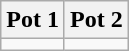<table class="wikitable" style="text-align:left;">
<tr>
<th>Pot 1</th>
<th>Pot 2</th>
</tr>
<tr>
<td></td>
<td></td>
</tr>
</table>
